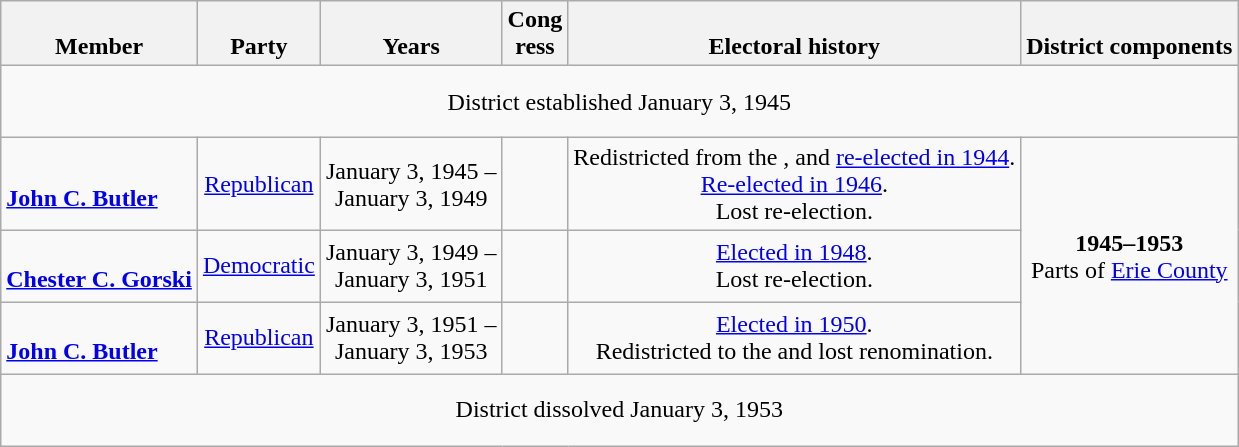<table class=wikitable style="text-align:center">
<tr valign=bottom>
<th>Member</th>
<th>Party</th>
<th>Years</th>
<th>Cong<br>ress</th>
<th>Electoral history</th>
<th>District components</th>
</tr>
<tr style="height:3em">
<td colspan=6>District established January 3, 1945</td>
</tr>
<tr style="height:3em">
<td align=left><br><strong><a href='#'>John C. Butler</a></strong><br></td>
<td><a href='#'>Republican</a></td>
<td nowrap>January 3, 1945 –<br>January 3, 1949</td>
<td></td>
<td>Redistricted from the , and <a href='#'>re-elected in 1944</a>.<br><a href='#'>Re-elected in 1946</a>.<br>Lost re-election.</td>
<td rowspan=3><strong>1945–1953</strong><br>Parts of <a href='#'>Erie County</a></td>
</tr>
<tr style="height:3em">
<td align=left><br><strong><a href='#'>Chester C. Gorski</a></strong><br></td>
<td><a href='#'>Democratic</a></td>
<td nowrap>January 3, 1949 –<br>January 3, 1951</td>
<td></td>
<td><a href='#'>Elected in 1948</a>.<br>Lost re-election.</td>
</tr>
<tr style="height:3em">
<td align=left><br><strong><a href='#'>John C. Butler</a></strong><br></td>
<td><a href='#'>Republican</a></td>
<td nowrap>January 3, 1951 –<br>January 3, 1953</td>
<td></td>
<td><a href='#'>Elected in 1950</a>.<br>Redistricted to the  and lost renomination.</td>
</tr>
<tr style="height:3em">
<td colspan=6>District dissolved January 3, 1953</td>
</tr>
</table>
